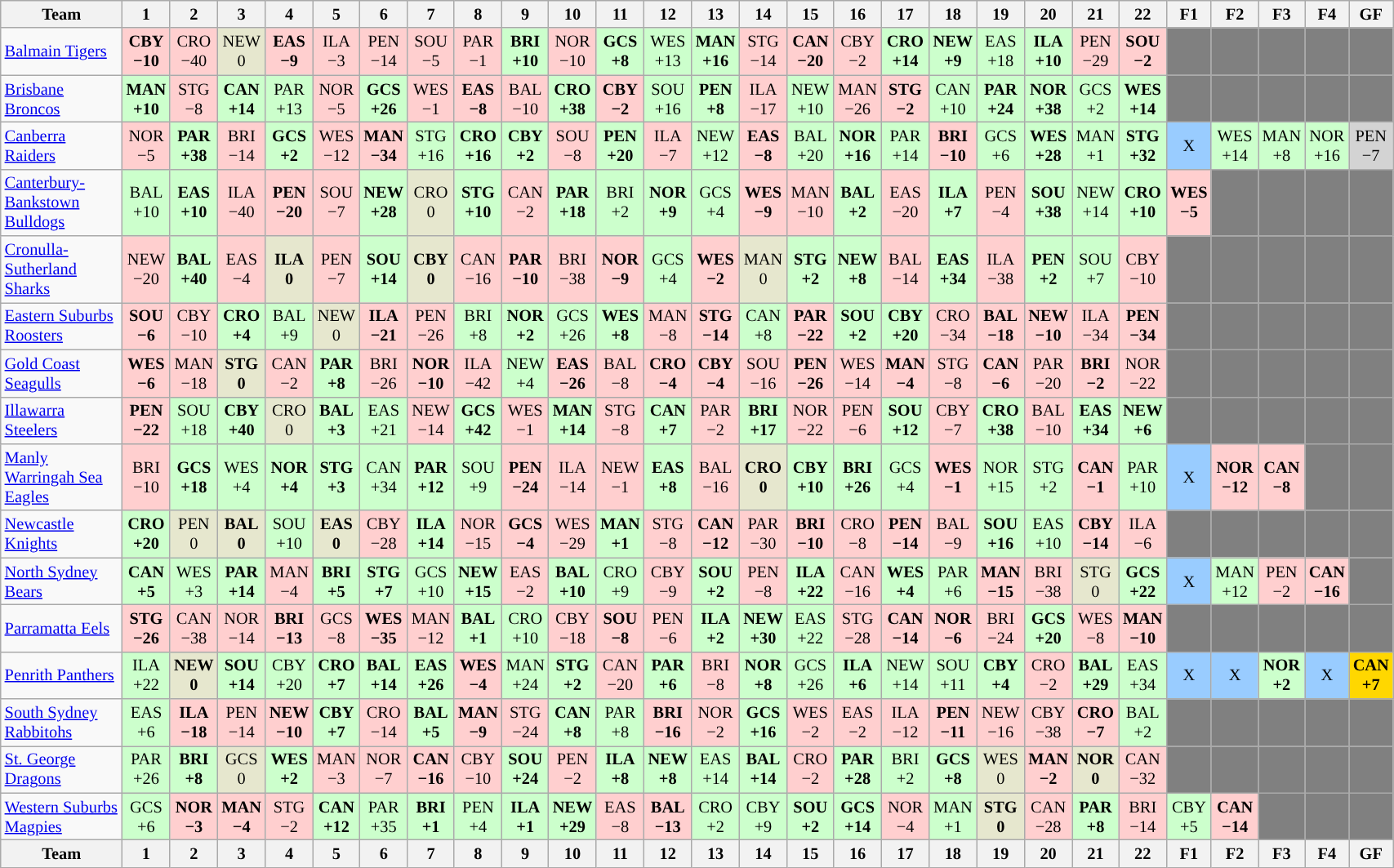<table class="wikitable sortable" style="font-size:85%; text-align:center; width:90%">
<tr valign="top">
<th valign="middle">Team</th>
<th>1</th>
<th>2</th>
<th>3</th>
<th>4</th>
<th>5</th>
<th>6</th>
<th>7</th>
<th>8</th>
<th>9</th>
<th>10</th>
<th>11</th>
<th>12</th>
<th>13</th>
<th>14</th>
<th>15</th>
<th>16</th>
<th>17</th>
<th>18</th>
<th>19</th>
<th>20</th>
<th>21</th>
<th>22</th>
<th>F1</th>
<th>F2</th>
<th>F3</th>
<th>F4</th>
<th>GF</th>
</tr>
<tr>
<td align="left"><a href='#'>Balmain Tigers</a></td>
<td style="background:#FFCFCF;"><strong>CBY<br>−10</strong></td>
<td style="background:#FFCFCF;">CRO<br>−40</td>
<td style="background:#E6E7CE">NEW<br>0</td>
<td style="background:#FFCFCF;"><strong>EAS<br>−9</strong></td>
<td style="background:#FFCFCF;">ILA<br>−3</td>
<td style="background:#FFCFCF;">PEN<br>−14</td>
<td style="background:#FFCFCF;">SOU<br>−5</td>
<td style="background:#FFCFCF;">PAR<br>−1</td>
<td style="background:#cfc;"><strong>BRI<br>+10</strong></td>
<td style="background:#FFCFCF;">NOR<br>−10</td>
<td style="background:#cfc;"><strong>GCS<br>+8</strong></td>
<td style="background:#cfc;">WES<br>+13</td>
<td style="background:#cfc;"><strong>MAN<br>+16</strong></td>
<td style="background:#FFCFCF;">STG<br>−14</td>
<td style="background:#FFCFCF;"><strong>CAN<br>−20</strong></td>
<td style="background:#FFCFCF;">CBY<br>−2</td>
<td style="background:#cfc;"><strong>CRO<br>+14</strong></td>
<td style="background:#cfc;"><strong>NEW<br>+9</strong></td>
<td style="background:#cfc;">EAS<br>+18</td>
<td style="background:#cfc;"><strong>ILA<br>+10</strong></td>
<td style="background:#FFCFCF;">PEN<br>−29</td>
<td style="background:#FFCFCF;"><strong>SOU<br>−2</strong></td>
<td style="background:#808080;"></td>
<td style="background:#808080;"></td>
<td style="background:#808080;"></td>
<td style="background:#808080;"></td>
<td style="background:#808080;"></td>
</tr>
<tr>
<td align="left"><a href='#'>Brisbane Broncos</a></td>
<td style="background:#cfc;"><strong>MAN<br>+10</strong></td>
<td style="background:#FFCFCF;">STG<br>−8</td>
<td style="background:#cfc;"><strong>CAN<br>+14</strong></td>
<td style="background:#cfc;">PAR<br>+13</td>
<td style="background:#FFCFCF;">NOR<br>−5</td>
<td style="background:#cfc;"><strong>GCS<br>+26</strong></td>
<td style="background:#FFCFCF;">WES<br>−1</td>
<td style="background:#FFCFCF;"><strong>EAS<br>−8</strong></td>
<td style="background:#FFCFCF;">BAL<br>−10</td>
<td style="background:#cfc;"><strong>CRO<br>+38</strong></td>
<td style="background:#FFCFCF;"><strong>CBY<br>−2</strong></td>
<td style="background:#cfc;">SOU<br>+16</td>
<td style="background:#cfc;"><strong>PEN<br>+8</strong></td>
<td style="background:#FFCFCF;">ILA<br>−17</td>
<td style="background:#cfc;">NEW<br>+10</td>
<td style="background:#FFCFCF;">MAN<br>−26</td>
<td style="background:#FFCFCF;"><strong>STG<br>−2</strong></td>
<td style="background:#cfc;">CAN<br>+10</td>
<td style="background:#cfc;"><strong>PAR<br>+24</strong></td>
<td style="background:#cfc;"><strong>NOR<br>+38</strong></td>
<td style="background:#cfc;">GCS<br>+2</td>
<td style="background:#cfc;"><strong>WES<br>+14</strong></td>
<td style="background:#808080;"></td>
<td style="background:#808080;"></td>
<td style="background:#808080;"></td>
<td style="background:#808080;"></td>
<td style="background:#808080;"></td>
</tr>
<tr>
<td align="left"><a href='#'>Canberra Raiders</a></td>
<td style="background:#FFCFCF;">NOR<br>−5</td>
<td style="background:#cfc;"><strong>PAR<br>+38</strong></td>
<td style="background:#FFCFCF;">BRI<br>−14</td>
<td style="background:#cfc;"><strong>GCS<br>+2</strong></td>
<td style="background:#FFCFCF;">WES<br>−12</td>
<td style="background:#FFCFCF;"><strong>MAN<br>−34</strong></td>
<td style="background:#cfc;">STG<br>+16</td>
<td style="background:#cfc;"><strong>CRO<br>+16</strong></td>
<td style="background:#cfc;"><strong>CBY<br>+2</strong></td>
<td style="background:#FFCFCF;">SOU<br>−8</td>
<td style="background:#cfc;"><strong>PEN<br>+20</strong></td>
<td style="background:#FFCFCF;">ILA<br>−7</td>
<td style="background:#cfc;">NEW<br>+12</td>
<td style="background:#FFCFCF;"><strong>EAS<br>−8</strong></td>
<td style="background:#cfc;">BAL<br>+20</td>
<td style="background:#cfc;"><strong>NOR<br>+16</strong></td>
<td style="background:#cfc;">PAR<br>+14</td>
<td style="background:#FFCFCF;"><strong>BRI<br>−10</strong></td>
<td style="background:#cfc;">GCS<br>+6</td>
<td style="background:#cfc;"><strong>WES<br>+28</strong></td>
<td style="background:#cfc;">MAN<br>+1</td>
<td style="background:#cfc;"><strong>STG<br>+32</strong></td>
<td style="background:#99ccff;">X</td>
<td style="background:#cfc;">WES<br>+14</td>
<td style="background:#cfc;">MAN<br>+8</td>
<td style="background:#cfc;">NOR<br>+16</td>
<td style="background:#D3D3D3;">PEN<br>−7</td>
</tr>
<tr>
<td align="left"><a href='#'>Canterbury-Bankstown Bulldogs</a></td>
<td style="background:#cfc;">BAL<br>+10</td>
<td style="background:#cfc;"><strong>EAS<br>+10</strong></td>
<td style="background:#FFCFCF;">ILA<br>−40</td>
<td style="background:#FFCFCF;"><strong>PEN<br>−20</strong></td>
<td style="background:#FFCFCF;">SOU<br>−7</td>
<td style="background:#cfc;"><strong>NEW<br>+28</strong></td>
<td style="background:#E6E7CE">CRO<br>0</td>
<td style="background:#cfc;"><strong>STG<br>+10</strong></td>
<td style="background:#FFCFCF;">CAN<br>−2</td>
<td style="background:#cfc;"><strong>PAR<br>+18</strong></td>
<td style="background:#cfc;">BRI<br>+2</td>
<td style="background:#cfc;"><strong>NOR<br>+9</strong></td>
<td style="background:#cfc;">GCS<br>+4</td>
<td style="background:#FFCFCF;"><strong>WES<br>−9</strong></td>
<td style="background:#FFCFCF;">MAN<br>−10</td>
<td style="background:#cfc;"><strong>BAL<br>+2</strong></td>
<td style="background:#FFCFCF;">EAS<br>−20</td>
<td style="background:#cfc;"><strong>ILA<br>+7</strong></td>
<td style="background:#FFCFCF;">PEN<br>−4</td>
<td style="background:#cfc;"><strong>SOU<br>+38</strong></td>
<td style="background:#cfc;">NEW<br>+14</td>
<td style="background:#cfc;"><strong>CRO<br>+10</strong></td>
<td style="background:#FFCFCF;"><strong>WES<br>−5</strong></td>
<td style="background:#808080;"></td>
<td style="background:#808080;"></td>
<td style="background:#808080;"></td>
<td style="background:#808080;"></td>
</tr>
<tr>
<td align="left"><a href='#'>Cronulla-Sutherland Sharks</a></td>
<td style="background:#FFCFCF;">NEW<br>−20</td>
<td style="background:#cfc;"><strong>BAL<br>+40</strong></td>
<td style="background:#FFCFCF;">EAS<br>−4</td>
<td style="background:#E6E7CE"><strong>ILA<br>0</strong></td>
<td style="background:#FFCFCF;">PEN<br>−7</td>
<td style="background:#cfc;"><strong>SOU<br>+14</strong></td>
<td style="background:#E6E7CE"><strong>CBY<br>0</strong></td>
<td style="background:#FFCFCF;">CAN<br>−16</td>
<td style="background:#FFCFCF;"><strong>PAR<br>−10</strong></td>
<td style="background:#FFCFCF;">BRI<br>−38</td>
<td style="background:#FFCFCF;"><strong>NOR<br>−9</strong></td>
<td style="background:#cfc;">GCS<br>+4</td>
<td style="background:#FFCFCF;"><strong>WES<br>−2</strong></td>
<td style="background:#E6E7CE">MAN<br>0</td>
<td style="background:#cfc;"><strong>STG<br>+2</strong></td>
<td style="background:#cfc;"><strong>NEW<br>+8</strong></td>
<td style="background:#FFCFCF;">BAL<br>−14</td>
<td style="background:#cfc;"><strong>EAS<br>+34</strong></td>
<td style="background:#FFCFCF;">ILA<br>−38</td>
<td style="background:#cfc;"><strong>PEN<br>+2</strong></td>
<td style="background:#cfc;">SOU<br>+7</td>
<td style="background:#FFCFCF;">CBY<br>−10</td>
<td style="background:#808080;"></td>
<td style="background:#808080;"></td>
<td style="background:#808080;"></td>
<td style="background:#808080;"></td>
<td style="background:#808080;"></td>
</tr>
<tr>
<td align="left"><a href='#'>Eastern Suburbs Roosters</a></td>
<td style="background:#FFCFCF;"><strong>SOU<br>−6</strong></td>
<td style="background:#FFCFCF;">CBY<br>−10</td>
<td style="background:#cfc;"><strong>CRO<br>+4</strong></td>
<td style="background:#cfc;">BAL<br>+9</td>
<td style="background:#E6E7CE">NEW<br>0</td>
<td style="background:#FFCFCF;"><strong>ILA<br>−21</strong></td>
<td style="background:#FFCFCF;">PEN<br>−26</td>
<td style="background:#cfc;">BRI<br>+8</td>
<td style="background:#cfc;"><strong>NOR<br>+2</strong></td>
<td style="background:#cfc;">GCS<br>+26</td>
<td style="background:#cfc;"><strong>WES<br>+8</strong></td>
<td style="background:#FFCFCF;">MAN<br>−8</td>
<td style="background:#FFCFCF;"><strong>STG<br>−14</strong></td>
<td style="background:#cfc;">CAN<br>+8</td>
<td style="background:#FFCFCF;"><strong>PAR<br>−22</strong></td>
<td style="background:#cfc;"><strong>SOU<br>+2</strong></td>
<td style="background:#cfc;"><strong>CBY<br>+20</strong></td>
<td style="background:#FFCFCF;">CRO<br>−34</td>
<td style="background:#FFCFCF;"><strong>BAL<br>−18</strong></td>
<td style="background:#FFCFCF;"><strong>NEW<br>−10</strong></td>
<td style="background:#FFCFCF;">ILA<br>−34</td>
<td style="background:#FFCFCF;"><strong>PEN<br>−34</strong></td>
<td style="background:#808080;"></td>
<td style="background:#808080;"></td>
<td style="background:#808080;"></td>
<td style="background:#808080;"></td>
<td style="background:#808080;"></td>
</tr>
<tr>
<td align="left"><a href='#'>Gold Coast Seagulls</a></td>
<td style="background:#FFCFCF;"><strong>WES<br>−6</strong></td>
<td style="background:#FFCFCF;">MAN<br>−18</td>
<td style="background:#E6E7CE"><strong>STG<br>0</strong></td>
<td style="background:#FFCFCF;">CAN<br>−2</td>
<td style="background:#cfc;"><strong>PAR<br>+8</strong></td>
<td style="background:#FFCFCF;">BRI<br>−26</td>
<td style="background:#FFCFCF;"><strong>NOR<br>−10</strong></td>
<td style="background:#FFCFCF;">ILA<br>−42</td>
<td style="background:#cfc;">NEW<br>+4</td>
<td style="background:#FFCFCF;"><strong>EAS<br>−26</strong></td>
<td style="background:#FFCFCF;">BAL<br>−8</td>
<td style="background:#FFCFCF;"><strong>CRO<br>−4</strong></td>
<td style="background:#FFCFCF;"><strong>CBY<br>−4</strong></td>
<td style="background:#FFCFCF;">SOU<br>−16</td>
<td style="background:#FFCFCF;"><strong>PEN<br>−26</strong></td>
<td style="background:#FFCFCF;">WES<br>−14</td>
<td style="background:#FFCFCF;"><strong>MAN<br>−4</strong></td>
<td style="background:#FFCFCF;">STG<br>−8</td>
<td style="background:#FFCFCF;"><strong>CAN<br>−6</strong></td>
<td style="background:#FFCFCF;">PAR<br>−20</td>
<td style="background:#FFCFCF;"><strong>BRI<br>−2</strong></td>
<td style="background:#FFCFCF;">NOR<br>−22</td>
<td style="background:#808080;"></td>
<td style="background:#808080;"></td>
<td style="background:#808080;"></td>
<td style="background:#808080;"></td>
<td style="background:#808080;"></td>
</tr>
<tr>
<td align="left"><a href='#'>Illawarra Steelers</a></td>
<td style="background:#FFCFCF;"><strong>PEN<br>−22</strong></td>
<td style="background:#cfc;">SOU<br>+18</td>
<td style="background:#cfc;"><strong>CBY<br>+40</strong></td>
<td style="background:#E6E7CE">CRO<br>0</td>
<td style="background:#cfc;"><strong>BAL<br>+3</strong></td>
<td style="background:#cfc;">EAS<br>+21</td>
<td style="background:#FFCFCF;">NEW<br>−14</td>
<td style="background:#cfc;"><strong>GCS<br>+42</strong></td>
<td style="background:#FFCFCF;">WES<br>−1</td>
<td style="background:#cfc;"><strong>MAN<br>+14</strong></td>
<td style="background:#FFCFCF;">STG<br>−8</td>
<td style="background:#cfc;"><strong>CAN<br>+7</strong></td>
<td style="background:#FFCFCF;">PAR<br>−2</td>
<td style="background:#cfc;"><strong>BRI<br>+17</strong></td>
<td style="background:#FFCFCF;">NOR<br>−22</td>
<td style="background:#FFCFCF;">PEN<br>−6</td>
<td style="background:#cfc;"><strong>SOU<br>+12</strong></td>
<td style="background:#FFCFCF;">CBY<br>−7</td>
<td style="background:#cfc;"><strong>CRO<br>+38</strong></td>
<td style="background:#FFCFCF;">BAL<br>−10</td>
<td style="background:#cfc;"><strong>EAS<br>+34</strong></td>
<td style="background:#cfc;"><strong>NEW<br>+6</strong></td>
<td style="background:#808080;"></td>
<td style="background:#808080;"></td>
<td style="background:#808080;"></td>
<td style="background:#808080;"></td>
<td style="background:#808080;"></td>
</tr>
<tr>
<td align="left"><a href='#'>Manly Warringah Sea Eagles</a></td>
<td style="background:#FFCFCF;">BRI<br>−10</td>
<td style="background:#cfc;"><strong>GCS<br>+18</strong></td>
<td style="background:#cfc;">WES<br>+4</td>
<td style="background:#cfc;"><strong>NOR<br>+4</strong></td>
<td style="background:#cfc;"><strong>STG<br>+3</strong></td>
<td style="background:#cfc;">CAN<br>+34</td>
<td style="background:#cfc;"><strong>PAR<br>+12</strong></td>
<td style="background:#cfc;">SOU<br>+9</td>
<td style="background:#FFCFCF;"><strong>PEN<br>−24</strong></td>
<td style="background:#FFCFCF;">ILA<br>−14</td>
<td style="background:#FFCFCF;">NEW<br>−1</td>
<td style="background:#cfc;"><strong>EAS<br>+8</strong></td>
<td style="background:#FFCFCF;">BAL<br>−16</td>
<td style="background:#E6E7CE"><strong>CRO<br>0</strong></td>
<td style="background:#cfc;"><strong>CBY<br>+10</strong></td>
<td style="background:#cfc;"><strong>BRI<br>+26</strong></td>
<td style="background:#cfc;">GCS<br>+4</td>
<td style="background:#FFCFCF;"><strong>WES<br>−1</strong></td>
<td style="background:#cfc;">NOR<br>+15</td>
<td style="background:#cfc;">STG<br>+2</td>
<td style="background:#FFCFCF;"><strong>CAN<br>−1</strong></td>
<td style="background:#cfc;">PAR<br>+10</td>
<td style="background:#99ccff;">X</td>
<td style="background:#FFCFCF;"><strong>NOR<br>−12</strong></td>
<td style="background:#FFCFCF;"><strong>CAN<br>−8</strong></td>
<td style="background:#808080;"></td>
<td style="background:#808080;"></td>
</tr>
<tr>
<td align="left"><a href='#'>Newcastle Knights</a></td>
<td style="background:#cfc;"><strong>CRO<br>+20</strong></td>
<td style="background:#E6E7CE">PEN<br>0</td>
<td style="background:#E6E7CE"><strong>BAL<br>0</strong></td>
<td style="background:#cfc;">SOU<br>+10</td>
<td style="background:#E6E7CE"><strong>EAS<br>0</strong></td>
<td style="background:#FFCFCF;">CBY<br>−28</td>
<td style="background:#cfc;"><strong>ILA<br>+14</strong></td>
<td style="background:#FFCFCF;">NOR<br>−15</td>
<td style="background:#FFCFCF;"><strong>GCS<br>−4</strong></td>
<td style="background:#FFCFCF;">WES<br>−29</td>
<td style="background:#cfc;"><strong>MAN<br>+1</strong></td>
<td style="background:#FFCFCF;">STG<br>−8</td>
<td style="background:#FFCFCF;"><strong>CAN<br>−12</strong></td>
<td style="background:#FFCFCF;">PAR<br>−30</td>
<td style="background:#FFCFCF;"><strong>BRI<br>−10</strong></td>
<td style="background:#FFCFCF;">CRO<br>−8</td>
<td style="background:#FFCFCF;"><strong>PEN<br>−14</strong></td>
<td style="background:#FFCFCF;">BAL<br>−9</td>
<td style="background:#cfc;"><strong>SOU<br>+16</strong></td>
<td style="background:#cfc;">EAS<br>+10</td>
<td style="background:#FFCFCF;"><strong>CBY<br>−14</strong></td>
<td style="background:#FFCFCF;">ILA<br>−6</td>
<td style="background:#808080;"></td>
<td style="background:#808080;"></td>
<td style="background:#808080;"></td>
<td style="background:#808080;"></td>
<td style="background:#808080;"></td>
</tr>
<tr>
<td align="left"><a href='#'>North Sydney Bears</a></td>
<td style="background:#cfc;"><strong>CAN<br>+5</strong></td>
<td style="background:#cfc;">WES<br>+3</td>
<td style="background:#cfc;"><strong>PAR<br>+14</strong></td>
<td style="background:#FFCFCF;">MAN<br>−4</td>
<td style="background:#cfc;"><strong>BRI<br>+5</strong></td>
<td style="background:#cfc;"><strong>STG<br>+7</strong></td>
<td style="background:#cfc;">GCS<br>+10</td>
<td style="background:#cfc;"><strong>NEW<br>+15</strong></td>
<td style="background:#FFCFCF;">EAS<br>−2</td>
<td style="background:#cfc;"><strong>BAL<br>+10</strong></td>
<td style="background:#cfc;">CRO<br>+9</td>
<td style="background:#FFCFCF;">CBY<br>−9</td>
<td style="background:#cfc;"><strong>SOU<br>+2</strong></td>
<td style="background:#FFCFCF;">PEN<br>−8</td>
<td style="background:#cfc;"><strong>ILA<br>+22</strong></td>
<td style="background:#FFCFCF;">CAN<br>−16</td>
<td style="background:#cfc;"><strong>WES<br>+4</strong></td>
<td style="background:#cfc;">PAR<br>+6</td>
<td style="background:#FFCFCF;"><strong>MAN<br>−15</strong></td>
<td style="background:#FFCFCF;">BRI<br>−38</td>
<td style="background:#E6E7CE">STG<br>0</td>
<td style="background:#cfc;"><strong>GCS<br>+22</strong></td>
<td style="background:#99ccff;">X</td>
<td style="background:#cfc;">MAN<br>+12</td>
<td style="background:#FFCFCF;">PEN<br>−2</td>
<td style="background:#FFCFCF;"><strong>CAN<br>−16</strong></td>
<td style="background:#808080;"></td>
</tr>
<tr>
<td align="left"><a href='#'>Parramatta Eels</a></td>
<td style="background:#FFCFCF;"><strong>STG<br>−26</strong></td>
<td style="background:#FFCFCF;">CAN<br>−38</td>
<td style="background:#FFCFCF;">NOR<br>−14</td>
<td style="background:#FFCFCF;"><strong>BRI<br>−13</strong></td>
<td style="background:#FFCFCF;">GCS<br>−8</td>
<td style="background:#FFCFCF;"><strong>WES<br>−35</strong></td>
<td style="background:#FFCFCF;">MAN<br>−12</td>
<td style="background:#cfc;"><strong>BAL<br>+1</strong></td>
<td style="background:#cfc;">CRO<br>+10</td>
<td style="background:#FFCFCF;">CBY<br>−18</td>
<td style="background:#FFCFCF;"><strong>SOU<br>−8</strong></td>
<td style="background:#FFCFCF;">PEN<br>−6</td>
<td style="background:#cfc;"><strong>ILA<br>+2</strong></td>
<td style="background:#cfc;"><strong>NEW<br>+30</strong></td>
<td style="background:#cfc;">EAS<br>+22</td>
<td style="background:#FFCFCF;">STG<br>−28</td>
<td style="background:#FFCFCF;"><strong>CAN<br>−14</strong></td>
<td style="background:#FFCFCF;"><strong>NOR<br>−6</strong></td>
<td style="background:#FFCFCF;">BRI<br>−24</td>
<td style="background:#cfc;"><strong>GCS<br>+20</strong></td>
<td style="background:#FFCFCF;">WES<br>−8</td>
<td style="background:#FFCFCF;"><strong>MAN<br>−10</strong></td>
<td style="background:#808080;"></td>
<td style="background:#808080;"></td>
<td style="background:#808080;"></td>
<td style="background:#808080;"></td>
<td style="background:#808080;"></td>
</tr>
<tr>
<td align="left"><a href='#'>Penrith Panthers</a></td>
<td style="background:#cfc;">ILA<br>+22</td>
<td style="background:#E6E7CE"><strong>NEW<br>0</strong></td>
<td style="background:#cfc;"><strong>SOU<br>+14</strong></td>
<td style="background:#cfc;">CBY<br>+20</td>
<td style="background:#cfc;"><strong>CRO<br>+7</strong></td>
<td style="background:#cfc;"><strong>BAL<br>+14</strong></td>
<td style="background:#cfc;"><strong>EAS<br>+26</strong></td>
<td style="background:#FFCFCF;"><strong>WES<br>−4</strong></td>
<td style="background:#cfc;">MAN<br>+24</td>
<td style="background:#cfc;"><strong>STG<br>+2</strong></td>
<td style="background:#FFCFCF;">CAN<br>−20</td>
<td style="background:#cfc;"><strong>PAR<br>+6</strong></td>
<td style="background:#FFCFCF;">BRI<br>−8</td>
<td style="background:#cfc;"><strong>NOR<br>+8</strong></td>
<td style="background:#cfc;">GCS<br>+26</td>
<td style="background:#cfc;"><strong>ILA<br>+6</strong></td>
<td style="background:#cfc;">NEW<br>+14</td>
<td style="background:#cfc;">SOU<br>+11</td>
<td style="background:#cfc;"><strong>CBY<br>+4</strong></td>
<td style="background:#FFCFCF;">CRO<br>−2</td>
<td style="background:#cfc;"><strong>BAL<br>+29</strong></td>
<td style="background:#cfc;">EAS<br>+34</td>
<td style="background:#99ccff;">X</td>
<td style="background:#99ccff;">X</td>
<td style="background:#cfc;"><strong>NOR<br>+2</strong></td>
<td style="background:#99ccff;">X</td>
<td style="background:#FFD700;"><strong>CAN<br>+7</strong></td>
</tr>
<tr>
<td align="left"><a href='#'>South Sydney Rabbitohs</a></td>
<td style="background:#cfc;">EAS<br>+6</td>
<td style="background:#FFCFCF;"><strong>ILA<br>−18</strong></td>
<td style="background:#FFCFCF;">PEN<br>−14</td>
<td style="background:#FFCFCF;"><strong>NEW<br>−10</strong></td>
<td style="background:#cfc;"><strong>CBY<br>+7</strong></td>
<td style="background:#FFCFCF;">CRO<br>−14</td>
<td style="background:#cfc;"><strong>BAL<br>+5</strong></td>
<td style="background:#FFCFCF;"><strong>MAN<br>−9</strong></td>
<td style="background:#FFCFCF;">STG<br>−24</td>
<td style="background:#cfc;"><strong>CAN<br>+8</strong></td>
<td style="background:#cfc;">PAR<br>+8</td>
<td style="background:#FFCFCF;"><strong>BRI<br>−16</strong></td>
<td style="background:#FFCFCF;">NOR<br>−2</td>
<td style="background:#cfc;"><strong>GCS<br>+16</strong></td>
<td style="background:#FFCFCF;">WES<br>−2</td>
<td style="background:#FFCFCF;">EAS<br>−2</td>
<td style="background:#FFCFCF;">ILA<br>−12</td>
<td style="background:#FFCFCF;"><strong>PEN<br>−11</strong></td>
<td style="background:#FFCFCF;">NEW<br>−16</td>
<td style="background:#FFCFCF;">CBY<br>−38</td>
<td style="background:#FFCFCF;"><strong>CRO<br>−7</strong></td>
<td style="background:#cfc;">BAL<br>+2</td>
<td style="background:#808080;"></td>
<td style="background:#808080;"></td>
<td style="background:#808080;"></td>
<td style="background:#808080;"></td>
<td style="background:#808080;"></td>
</tr>
<tr>
<td align="left"><a href='#'>St. George Dragons</a></td>
<td style="background:#cfc;">PAR<br>+26</td>
<td style="background:#cfc;"><strong>BRI<br>+8</strong></td>
<td style="background:#E6E7CE">GCS<br>0</td>
<td style="background:#cfc;"><strong>WES<br>+2</strong></td>
<td style="background:#FFCFCF;">MAN<br>−3</td>
<td style="background:#FFCFCF;">NOR<br>−7</td>
<td style="background:#FFCFCF;"><strong>CAN<br>−16</strong></td>
<td style="background:#FFCFCF;">CBY<br>−10</td>
<td style="background:#cfc;"><strong>SOU<br>+24</strong></td>
<td style="background:#FFCFCF;">PEN<br>−2</td>
<td style="background:#cfc;"><strong>ILA<br>+8</strong></td>
<td style="background:#cfc;"><strong>NEW<br>+8</strong></td>
<td style="background:#cfc;">EAS<br>+14</td>
<td style="background:#cfc;"><strong>BAL<br>+14</strong></td>
<td style="background:#FFCFCF;">CRO<br>−2</td>
<td style="background:#cfc;"><strong>PAR<br>+28</strong></td>
<td style="background:#cfc;">BRI<br>+2</td>
<td style="background:#cfc;"><strong>GCS<br>+8</strong></td>
<td style="background:#E6E7CE">WES<br>0</td>
<td style="background:#FFCFCF;"><strong>MAN<br>−2</strong></td>
<td style="background:#E6E7CE"><strong>NOR<br>0</strong></td>
<td style="background:#FFCFCF;">CAN<br>−32</td>
<td style="background:#808080;"></td>
<td style="background:#808080;"></td>
<td style="background:#808080;"></td>
<td style="background:#808080;"></td>
<td style="background:#808080;"></td>
</tr>
<tr>
<td align="left"><a href='#'>Western Suburbs Magpies</a></td>
<td style="background:#cfc;">GCS<br>+6</td>
<td style="background:#FFCFCF;"><strong>NOR<br>−3</strong></td>
<td style="background:#FFCFCF;"><strong>MAN<br>−4</strong></td>
<td style="background:#FFCFCF;">STG<br>−2</td>
<td style="background:#cfc;"><strong>CAN<br>+12</strong></td>
<td style="background:#cfc;">PAR<br>+35</td>
<td style="background:#cfc;"><strong>BRI<br>+1</strong></td>
<td style="background:#cfc;">PEN<br>+4</td>
<td style="background:#cfc;"><strong>ILA<br>+1</strong></td>
<td style="background:#cfc;"><strong>NEW<br>+29</strong></td>
<td style="background:#FFCFCF;">EAS<br>−8</td>
<td style="background:#FFCFCF;"><strong>BAL<br>−13</strong></td>
<td style="background:#cfc;">CRO<br>+2</td>
<td style="background:#cfc;">CBY<br>+9</td>
<td style="background:#cfc;"><strong>SOU<br>+2</strong></td>
<td style="background:#cfc;"><strong>GCS<br>+14</strong></td>
<td style="background:#FFCFCF;">NOR<br>−4</td>
<td style="background:#cfc;">MAN<br>+1</td>
<td style="background:#E6E7CE"><strong>STG<br>0</strong></td>
<td style="background:#FFCFCF;">CAN<br>−28</td>
<td style="background:#cfc;"><strong>PAR<br>+8</strong></td>
<td style="background:#FFCFCF;">BRI<br>−14</td>
<td style="background:#cfc;">CBY<br>+5</td>
<td style="background:#FFCFCF;"><strong>CAN<br>−14</strong></td>
<td style="background:#808080;"></td>
<td style="background:#808080;"></td>
<td style="background:#808080;"></td>
</tr>
<tr valign="top">
<th valign="middle">Team</th>
<th>1</th>
<th>2</th>
<th>3</th>
<th>4</th>
<th>5</th>
<th>6</th>
<th>7</th>
<th>8</th>
<th>9</th>
<th>10</th>
<th>11</th>
<th>12</th>
<th>13</th>
<th>14</th>
<th>15</th>
<th>16</th>
<th>17</th>
<th>18</th>
<th>19</th>
<th>20</th>
<th>21</th>
<th>22</th>
<th>F1</th>
<th>F2</th>
<th>F3</th>
<th>F4</th>
<th>GF</th>
</tr>
</table>
